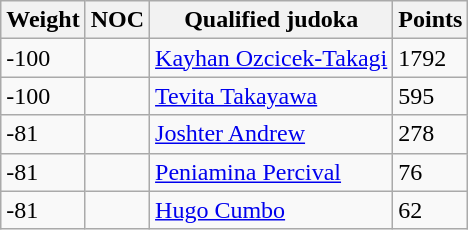<table class="wikitable">
<tr>
<th>Weight</th>
<th>NOC</th>
<th>Qualified judoka</th>
<th>Points</th>
</tr>
<tr>
<td>-100</td>
<td></td>
<td><a href='#'>Kayhan Ozcicek-Takagi</a></td>
<td>1792</td>
</tr>
<tr>
<td>-100</td>
<td></td>
<td><a href='#'>Tevita Takayawa</a></td>
<td>595</td>
</tr>
<tr>
<td>-81</td>
<td></td>
<td><a href='#'>Joshter Andrew</a></td>
<td>278</td>
</tr>
<tr>
<td>-81</td>
<td></td>
<td><a href='#'>Peniamina Percival</a></td>
<td>76</td>
</tr>
<tr>
<td>-81</td>
<td></td>
<td><a href='#'>Hugo Cumbo</a></td>
<td>62</td>
</tr>
</table>
